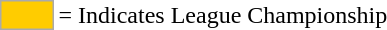<table>
<tr>
<td style="background-color:#FFCC00; border:1px solid #aaaaaa; width:2em;"></td>
<td>= Indicates League Championship</td>
</tr>
</table>
